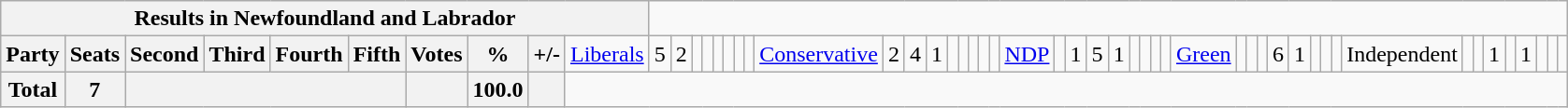<table class="wikitable">
<tr>
<th colspan=11>Results in Newfoundland and Labrador</th>
</tr>
<tr>
<th colspan=2>Party</th>
<th>Seats</th>
<th>Second</th>
<th>Third</th>
<th>Fourth</th>
<th>Fifth</th>
<th>Votes</th>
<th>%</th>
<th>+/-<br></th>
<td><a href='#'>Liberals</a></td>
<td align="right">5</td>
<td align="right">2</td>
<td align="right"></td>
<td align="right"></td>
<td align="right"></td>
<td align="right"></td>
<td align="right"></td>
<td align="right"><br></td>
<td><a href='#'>Conservative</a></td>
<td align="right">2</td>
<td align="right">4</td>
<td align="right">1</td>
<td align="right"></td>
<td align="right"></td>
<td align="right"></td>
<td align="right"></td>
<td align="right"><br></td>
<td><a href='#'>NDP</a></td>
<td align="right"></td>
<td align="right">1</td>
<td align="right">5</td>
<td align="right">1</td>
<td align="right"></td>
<td align="right"></td>
<td align="right"></td>
<td align="right"><br></td>
<td><a href='#'>Green</a></td>
<td align="right"></td>
<td align="right"></td>
<td align="right"></td>
<td align="right">6</td>
<td align="right">1</td>
<td align="right"></td>
<td align="right"></td>
<td align="right"><br></td>
<td>Independent</td>
<td align="right"></td>
<td align="right"></td>
<td align="right">1</td>
<td align="right"></td>
<td align="right">1</td>
<td align="right"></td>
<td align="right"></td>
<td align="right"></td>
</tr>
<tr>
<th colspan="2">Total</th>
<th>7</th>
<th colspan="4"></th>
<th></th>
<th>100.0</th>
<th></th>
</tr>
</table>
